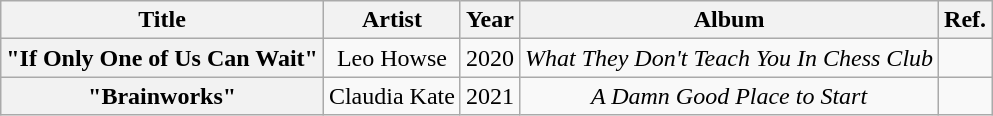<table class="wikitable plainrowheaders" style="text-align:center;">
<tr>
<th scope="col">Title</th>
<th>Artist</th>
<th scope="col">Year</th>
<th scope="col">Album</th>
<th>Ref.</th>
</tr>
<tr>
<th scope="row">"If Only One of Us Can Wait"</th>
<td>Leo Howse</td>
<td>2020</td>
<td><em>What They Don't Teach You In Chess Club</em></td>
<td></td>
</tr>
<tr>
<th scope="row">"Brainworks"</th>
<td>Claudia Kate</td>
<td>2021</td>
<td><em>A Damn Good Place to Start</em></td>
<td></td>
</tr>
</table>
